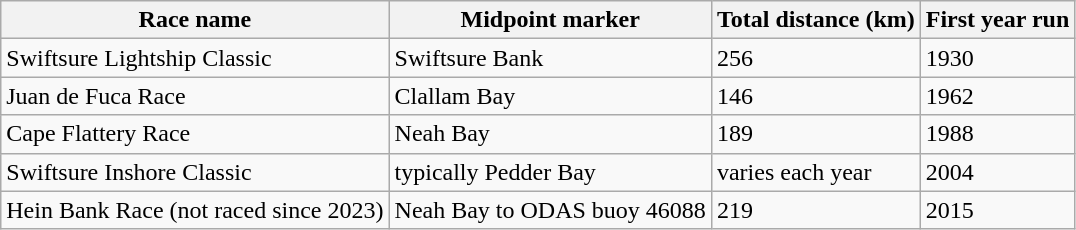<table class="wikitable">
<tr>
<th>Race name</th>
<th>Midpoint marker</th>
<th>Total distance (km)</th>
<th>First year run</th>
</tr>
<tr>
<td>Swiftsure Lightship Classic</td>
<td>Swiftsure Bank</td>
<td>256</td>
<td>1930</td>
</tr>
<tr>
<td>Juan de Fuca Race</td>
<td>Clallam Bay</td>
<td>146</td>
<td>1962</td>
</tr>
<tr>
<td>Cape Flattery Race</td>
<td>Neah Bay</td>
<td>189</td>
<td>1988</td>
</tr>
<tr>
<td>Swiftsure Inshore Classic</td>
<td>typically Pedder Bay</td>
<td>varies each year</td>
<td>2004</td>
</tr>
<tr>
<td>Hein Bank Race (not raced since 2023)</td>
<td>Neah Bay to ODAS buoy 46088</td>
<td>219</td>
<td>2015</td>
</tr>
</table>
